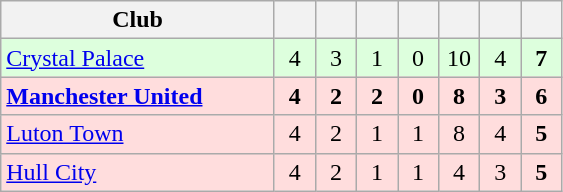<table class="wikitable" style="text-align: center;">
<tr>
<th width="175">Club</th>
<th width="20"></th>
<th width="20"></th>
<th width="20"></th>
<th width="20"></th>
<th width="20"></th>
<th width="20"></th>
<th width="20"></th>
</tr>
<tr bgcolor="#ddffdd">
<td align="left"><a href='#'>Crystal Palace</a></td>
<td>4</td>
<td>3</td>
<td>1</td>
<td>0</td>
<td>10</td>
<td>4</td>
<td><strong>7</strong></td>
</tr>
<tr bgcolor="#ffdddd">
<td align="left"><strong><a href='#'>Manchester United</a></strong></td>
<td><strong>4</strong></td>
<td><strong>2</strong></td>
<td><strong>2</strong></td>
<td><strong>0</strong></td>
<td><strong>8</strong></td>
<td><strong>3</strong></td>
<td><strong>6</strong></td>
</tr>
<tr bgcolor="#ffdddd">
<td align="left"><a href='#'>Luton Town</a></td>
<td>4</td>
<td>2</td>
<td>1</td>
<td>1</td>
<td>8</td>
<td>4</td>
<td><strong>5</strong></td>
</tr>
<tr bgcolor="#ffdddd">
<td align="left"><a href='#'>Hull City</a></td>
<td>4</td>
<td>2</td>
<td>1</td>
<td>1</td>
<td>4</td>
<td>3</td>
<td><strong>5</strong></td>
</tr>
</table>
